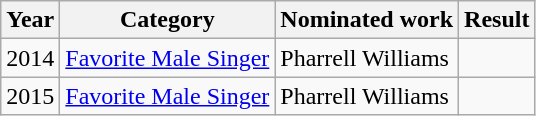<table class="wikitable">
<tr>
<th>Year</th>
<th>Category</th>
<th>Nominated work</th>
<th>Result</th>
</tr>
<tr>
<td>2014</td>
<td><a href='#'>Favorite Male Singer</a></td>
<td>Pharrell Williams</td>
<td></td>
</tr>
<tr>
<td>2015</td>
<td><a href='#'>Favorite Male Singer</a></td>
<td>Pharrell Williams</td>
<td></td>
</tr>
</table>
